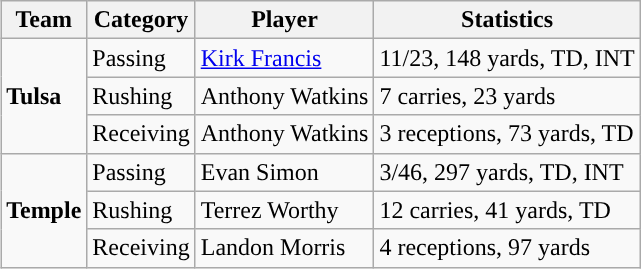<table class="wikitable" style="float: right;">
<tr>
<th>Team</th>
<th>Category</th>
<th>Player</th>
<th>Statistics</th>
</tr>
<tr>
<td rowspan=3><strong>Tulsa</strong></td>
<td>Passing</td>
<td><a href='#'>Kirk Francis</a></td>
<td>11/23, 148 yards, TD, INT</td>
</tr>
<tr>
<td>Rushing</td>
<td>Anthony Watkins</td>
<td>7 carries, 23 yards</td>
</tr>
<tr>
<td>Receiving</td>
<td>Anthony Watkins</td>
<td>3 receptions, 73 yards, TD</td>
</tr>
<tr>
<td rowspan=3><strong>Temple</strong></td>
<td>Passing</td>
<td>Evan Simon</td>
<td>3/46, 297 yards, TD, INT</td>
</tr>
<tr>
<td>Rushing</td>
<td>Terrez Worthy</td>
<td>12 carries, 41 yards, TD</td>
</tr>
<tr>
<td>Receiving</td>
<td>Landon Morris</td>
<td>4 receptions, 97 yards</td>
</tr>
</table>
